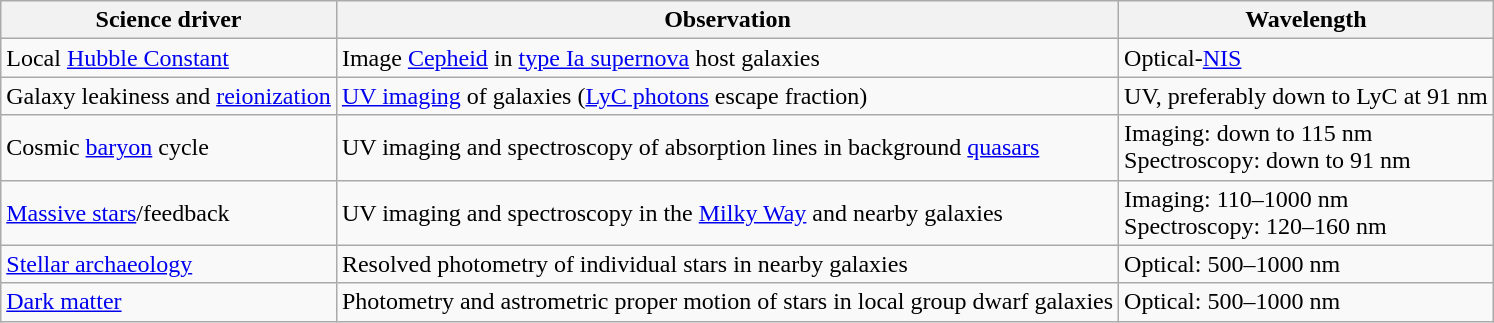<table class="wikitable">
<tr>
<th>Science driver</th>
<th>Observation</th>
<th>Wavelength</th>
</tr>
<tr>
<td>Local <a href='#'>Hubble Constant</a></td>
<td>Image <a href='#'>Cepheid</a> in <a href='#'>type Ia supernova</a> host galaxies</td>
<td>Optical-<a href='#'>NIS</a></td>
</tr>
<tr>
<td>Galaxy leakiness and <a href='#'>reionization</a></td>
<td><a href='#'>UV imaging</a> of galaxies (<a href='#'>LyC photons</a> escape fraction)</td>
<td>UV, preferably down to LyC at 91 nm</td>
</tr>
<tr>
<td>Cosmic <a href='#'>baryon</a> cycle</td>
<td>UV imaging and spectroscopy of absorption lines in background <a href='#'>quasars</a></td>
<td>Imaging: down to 115 nm<br>Spectroscopy: down to 91 nm</td>
</tr>
<tr>
<td><a href='#'>Massive stars</a>/feedback</td>
<td>UV imaging and spectroscopy in the <a href='#'>Milky Way</a> and nearby galaxies</td>
<td>Imaging: 110–1000 nm <br> Spectroscopy: 120–160 nm</td>
</tr>
<tr>
<td><a href='#'>Stellar archaeology</a></td>
<td>Resolved photometry of individual stars in nearby galaxies</td>
<td>Optical: 500–1000 nm</td>
</tr>
<tr>
<td><a href='#'>Dark matter</a></td>
<td>Photometry and astrometric proper motion of stars in local group dwarf galaxies</td>
<td>Optical: 500–1000 nm</td>
</tr>
</table>
